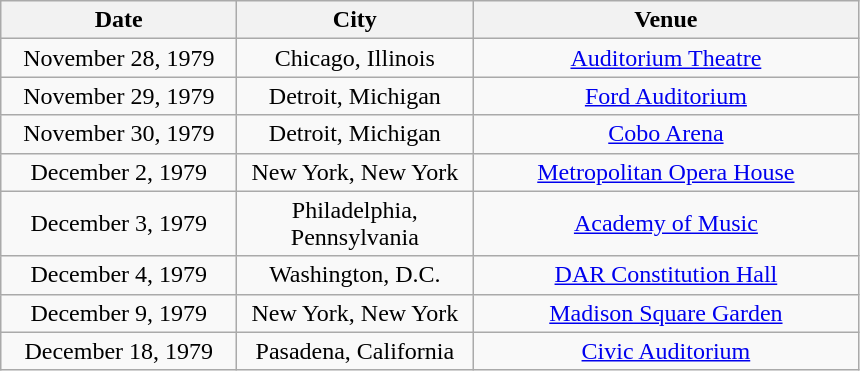<table class="wikitable" style="text-align:center;">
<tr>
<th width="150">Date</th>
<th width="150">City</th>
<th width="250">Venue</th>
</tr>
<tr>
<td>November 28, 1979</td>
<td>Chicago, Illinois</td>
<td><a href='#'>Auditorium Theatre</a></td>
</tr>
<tr>
<td>November 29, 1979</td>
<td>Detroit, Michigan</td>
<td><a href='#'>Ford Auditorium</a></td>
</tr>
<tr>
<td>November 30, 1979</td>
<td>Detroit, Michigan</td>
<td><a href='#'>Cobo Arena</a></td>
</tr>
<tr>
<td>December 2, 1979</td>
<td>New York, New York</td>
<td><a href='#'>Metropolitan Opera House</a></td>
</tr>
<tr>
<td>December 3, 1979</td>
<td>Philadelphia, Pennsylvania</td>
<td><a href='#'>Academy of Music</a></td>
</tr>
<tr>
<td>December 4, 1979</td>
<td>Washington, D.C.</td>
<td><a href='#'>DAR Constitution Hall</a></td>
</tr>
<tr>
<td>December 9, 1979</td>
<td>New York, New York</td>
<td><a href='#'>Madison Square Garden</a></td>
</tr>
<tr>
<td>December 18, 1979</td>
<td>Pasadena, California</td>
<td><a href='#'>Civic Auditorium</a></td>
</tr>
</table>
